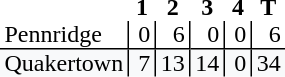<table style="border-collapse: collapse;">
<tr>
<th style="text-align: left;"></th>
<th style="text-align: center; padding: 0px 3px 0px 3px; width:12px;">1</th>
<th style="text-align: center; padding: 0px 3px 0px 3px; width:12px;">2</th>
<th style="text-align: center; padding: 0px 3px 0px 3px; width:12px;">3</th>
<th style="text-align: center; padding: 0px 3px 0px 3px; width:12px;">4</th>
<th style="text-align: center; padding: 0px 3px 0px 3px; width:12px;">T</th>
</tr>
<tr>
<td style="text-align: left; border-bottom: 1px solid black; padding: 0px 3px 0px 3px;">Pennridge</td>
<td style="border-left: 1px solid black; border-bottom: 1px solid black; text-align: right; padding: 0px 3px 0px 3px;">0</td>
<td style="border-left: 1px solid black; border-bottom: 1px solid black; text-align: right; padding: 0px 3px 0px 3px;">6</td>
<td style="border-left: 1px solid black; border-bottom: 1px solid black; text-align: right; padding: 0px 3px 0px 3px;">0</td>
<td style="border-left: 1px solid black; border-bottom: 1px solid black; text-align: right; padding: 0px 3px 0px 3px;">0</td>
<td style="border-left: 1px solid black; border-bottom: 1px solid black; text-align: right; padding: 0px 3px 0px 3px;">6</td>
</tr>
<tr>
<td style="background: #f8f9fa; text-align: left; padding: 0px 3px 0px 3px;">Quakertown</td>
<td style="background: #f8f9fa; border-left: 1px solid black; text-align: right; padding: 0px 3px 0px 3px;">7</td>
<td style="background: #f8f9fa; border-left: 1px solid black; text-align: right; padding: 0px 3px 0px 3px;">13</td>
<td style="background: #f8f9fa; border-left: 1px solid black; text-align: right; padding: 0px 3px 0px 3px;">14</td>
<td style="background: #f8f9fa; border-left: 1px solid black; text-align: right; padding: 0px 3px 0px 3px;">0</td>
<td style="background: #f8f9fa; border-left: 1px solid black; text-align: right; padding: 0px 3px 0px 3px;">34</td>
</tr>
</table>
